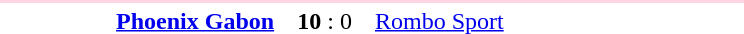<table style="text-align:center" width=500>
<tr>
<th width=30%></th>
<th width=10%></th>
<th width=30%></th>
<th width=10%></th>
</tr>
<tr align="left" bgcolor=#ffd4e4>
<td colspan=4></td>
</tr>
<tr>
<td align="right"><strong><a href='#'>Phoenix Gabon</a></strong> </td>
<td><strong>10</strong> : 0</td>
<td align=left> <a href='#'>Rombo Sport</a></td>
</tr>
</table>
